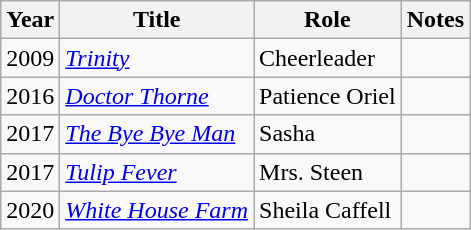<table class="wikitable sortable">
<tr>
<th>Year</th>
<th>Title</th>
<th>Role</th>
<th scope="col" class="unsortable">Notes</th>
</tr>
<tr>
<td>2009</td>
<td><em><a href='#'>Trinity</a></em></td>
<td>Cheerleader</td>
<td></td>
</tr>
<tr>
<td>2016</td>
<td><em><a href='#'>Doctor Thorne</a></em></td>
<td>Patience Oriel</td>
<td></td>
</tr>
<tr>
<td>2017</td>
<td><em><a href='#'>The Bye Bye Man</a></em></td>
<td>Sasha</td>
<td></td>
</tr>
<tr>
<td>2017</td>
<td><em><a href='#'>Tulip Fever</a></em></td>
<td>Mrs. Steen</td>
<td></td>
</tr>
<tr>
<td>2020</td>
<td><em><a href='#'>White House Farm</a></em></td>
<td>Sheila Caffell</td>
<td></td>
</tr>
</table>
